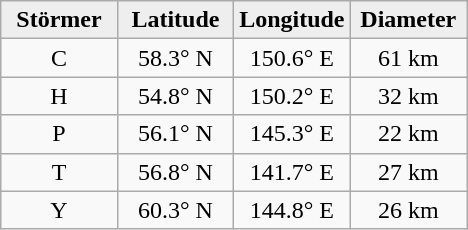<table class="wikitable">
<tr>
<th width="25%" style="background:#eeeeee;">Störmer</th>
<th width="25%" style="background:#eeeeee;">Latitude</th>
<th width="25%" style="background:#eeeeee;">Longitude</th>
<th width="25%" style="background:#eeeeee;">Diameter</th>
</tr>
<tr>
<td align="center">C</td>
<td align="center">58.3° N</td>
<td align="center">150.6° E</td>
<td align="center">61 km</td>
</tr>
<tr>
<td align="center">H</td>
<td align="center">54.8° N</td>
<td align="center">150.2° E</td>
<td align="center">32 km</td>
</tr>
<tr>
<td align="center">P</td>
<td align="center">56.1° N</td>
<td align="center">145.3° E</td>
<td align="center">22 km</td>
</tr>
<tr>
<td align="center">T</td>
<td align="center">56.8° N</td>
<td align="center">141.7° E</td>
<td align="center">27 km</td>
</tr>
<tr>
<td align="center">Y</td>
<td align="center">60.3° N</td>
<td align="center">144.8° E</td>
<td align="center">26 km</td>
</tr>
</table>
